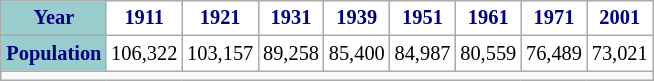<table class="wikitable" style="margin:1em auto 1em auto; font-size:85%; width:25%; border:0; text-align:center; line-height:120%;">
<tr>
<th style="background:#9cc; color:navy; height:17px;">Year</th>
<th style="background:#fff; color:navy;">1911</th>
<th style="background:#fff; color:navy;">1921</th>
<th style="background:#fff; color:navy;">1931</th>
<th style="background:#fff; color:navy;">1939</th>
<th style="background:#fff; color:navy;">1951</th>
<th style="background:#fff; color:navy;">1961</th>
<th style="background:#fff; color:navy;">1971</th>
<th style="background:#fff; color:navy;">2001</th>
</tr>
<tr style="text-align:center;">
<th style="background:#9cc; color:navy; height:17px;">Population</th>
<td style="background:#fff; color:black;">106,322</td>
<td style="background:#fff; color:black;">103,157</td>
<td style="background:#fff; color:black;">89,258</td>
<td style="background:#fff; color:black;">85,400</td>
<td style="background:#fff; color:black;">84,987</td>
<td style="background:#fff; color:black;">80,559</td>
<td style="background:#fff; color:black;">76,489</td>
<td style="background:#fff; color:black;">73,021</td>
</tr>
<tr>
<td colspan="22" style="text-align:center;font-size:90%;"></td>
</tr>
</table>
